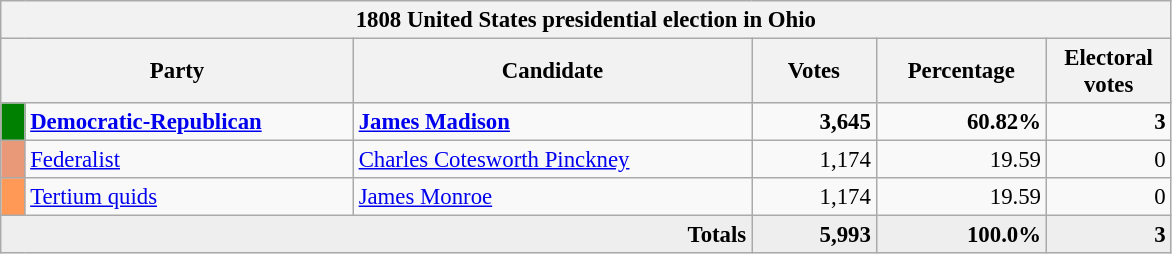<table class="wikitable" style="font-size: 95%;">
<tr>
<th colspan="6">1808 United States presidential election in Ohio</th>
</tr>
<tr>
<th colspan="2" style="width: 15em">Party</th>
<th style="width: 17em">Candidate</th>
<th style="width: 5em">Votes</th>
<th style="width: 7em">Percentage</th>
<th style="width: 5em">Electoral votes</th>
</tr>
<tr>
<th style="background-color:#008000; width: 3px"></th>
<td style="width: 130px"><strong><a href='#'>Democratic-Republican</a></strong></td>
<td><strong><a href='#'>James Madison</a></strong></td>
<td align="right"><strong>3,645</strong></td>
<td align="right"><strong>60.82%</strong></td>
<td align="right"><strong>3</strong></td>
</tr>
<tr>
<th style="background-color:#EA9978; width: 3px"></th>
<td style="width: 130px"><a href='#'>Federalist</a></td>
<td><a href='#'>Charles Cotesworth Pinckney</a></td>
<td align="right">1,174</td>
<td align="right">19.59</td>
<td align="right">0</td>
</tr>
<tr>
<th style="background-color:#FF9955; width: 3px"></th>
<td style="width: 130px"><a href='#'>Tertium quids</a></td>
<td><a href='#'>James Monroe</a></td>
<td align="right">1,174</td>
<td align="right">19.59</td>
<td align="right">0</td>
</tr>
<tr bgcolor="#EEEEEE">
<td colspan="3" align="right"><strong>Totals</strong></td>
<td align="right"><strong>5,993</strong></td>
<td align="right"><strong>100.0%</strong></td>
<td align="right"><strong>3</strong></td>
</tr>
</table>
